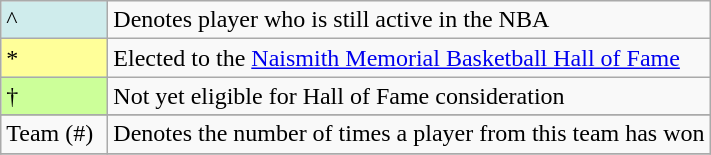<table class="wikitable">
<tr>
<td style="background-color:#CFECEC; width:4em">^</td>
<td>Denotes player who is still active in the NBA</td>
</tr>
<tr>
<td style="background-color:#FFFF99; width:4em">*</td>
<td>Elected to the <a href='#'>Naismith Memorial Basketball Hall of Fame</a></td>
</tr>
<tr>
<td style="background:#CCFF99; width:1em">†</td>
<td>Not yet eligible for Hall of Fame consideration</td>
</tr>
<tr>
</tr>
<tr>
<td>Team (#)</td>
<td>Denotes the number of times a player from this team has won</td>
</tr>
<tr>
</tr>
</table>
